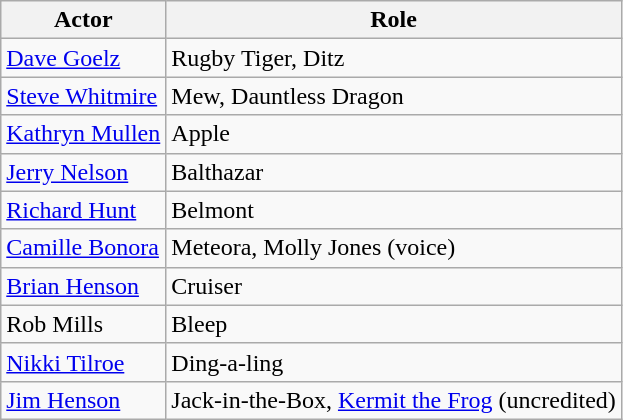<table class="wikitable">
<tr>
<th>Actor</th>
<th>Role</th>
</tr>
<tr>
<td><a href='#'>Dave Goelz</a></td>
<td>Rugby Tiger, Ditz</td>
</tr>
<tr>
<td><a href='#'>Steve Whitmire</a></td>
<td>Mew, Dauntless Dragon</td>
</tr>
<tr>
<td><a href='#'>Kathryn Mullen</a></td>
<td>Apple</td>
</tr>
<tr>
<td><a href='#'>Jerry Nelson</a></td>
<td>Balthazar</td>
</tr>
<tr>
<td><a href='#'>Richard Hunt</a></td>
<td>Belmont</td>
</tr>
<tr>
<td><a href='#'>Camille Bonora</a></td>
<td>Meteora, Molly Jones (voice)</td>
</tr>
<tr>
<td><a href='#'>Brian Henson</a></td>
<td>Cruiser</td>
</tr>
<tr>
<td>Rob Mills</td>
<td>Bleep</td>
</tr>
<tr>
<td><a href='#'>Nikki Tilroe</a></td>
<td>Ding-a-ling</td>
</tr>
<tr>
<td><a href='#'>Jim Henson</a></td>
<td>Jack-in-the-Box, <a href='#'>Kermit the Frog</a> (uncredited)</td>
</tr>
</table>
